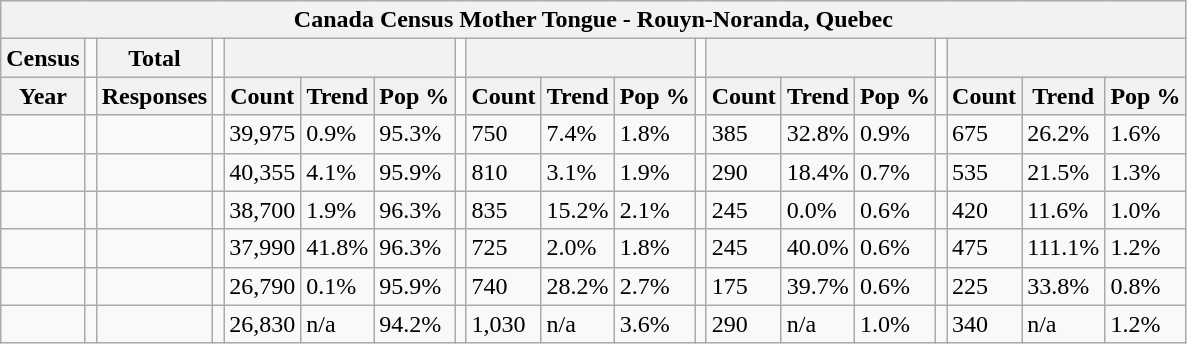<table class="wikitable">
<tr>
<th colspan="19">Canada Census Mother Tongue - Rouyn-Noranda, Quebec</th>
</tr>
<tr>
<th>Census</th>
<td></td>
<th>Total</th>
<td colspan="1"></td>
<th colspan="3"></th>
<td colspan="1"></td>
<th colspan="3"></th>
<td colspan="1"></td>
<th colspan="3"></th>
<td colspan="1"></td>
<th colspan="3"></th>
</tr>
<tr>
<th>Year</th>
<td></td>
<th>Responses</th>
<td></td>
<th>Count</th>
<th>Trend</th>
<th>Pop %</th>
<td></td>
<th>Count</th>
<th>Trend</th>
<th>Pop %</th>
<td></td>
<th>Count</th>
<th>Trend</th>
<th>Pop %</th>
<td></td>
<th>Count</th>
<th>Trend</th>
<th>Pop %</th>
</tr>
<tr>
<td></td>
<td></td>
<td></td>
<td></td>
<td>39,975</td>
<td> 0.9%</td>
<td>95.3%</td>
<td></td>
<td>750</td>
<td> 7.4%</td>
<td>1.8%</td>
<td></td>
<td>385</td>
<td> 32.8%</td>
<td>0.9%</td>
<td></td>
<td>675</td>
<td> 26.2%</td>
<td>1.6%</td>
</tr>
<tr>
<td></td>
<td></td>
<td></td>
<td></td>
<td>40,355</td>
<td> 4.1%</td>
<td>95.9%</td>
<td></td>
<td>810</td>
<td> 3.1%</td>
<td>1.9%</td>
<td></td>
<td>290</td>
<td> 18.4%</td>
<td>0.7%</td>
<td></td>
<td>535</td>
<td> 21.5%</td>
<td>1.3%</td>
</tr>
<tr>
<td></td>
<td></td>
<td></td>
<td></td>
<td>38,700</td>
<td> 1.9%</td>
<td>96.3%</td>
<td></td>
<td>835</td>
<td> 15.2%</td>
<td>2.1%</td>
<td></td>
<td>245</td>
<td> 0.0%</td>
<td>0.6%</td>
<td></td>
<td>420</td>
<td> 11.6%</td>
<td>1.0%</td>
</tr>
<tr>
<td></td>
<td></td>
<td></td>
<td></td>
<td>37,990</td>
<td> 41.8%</td>
<td>96.3%</td>
<td></td>
<td>725</td>
<td> 2.0%</td>
<td>1.8%</td>
<td></td>
<td>245</td>
<td> 40.0%</td>
<td>0.6%</td>
<td></td>
<td>475</td>
<td> 111.1%</td>
<td>1.2%</td>
</tr>
<tr>
<td></td>
<td></td>
<td></td>
<td></td>
<td>26,790</td>
<td> 0.1%</td>
<td>95.9%</td>
<td></td>
<td>740</td>
<td> 28.2%</td>
<td>2.7%</td>
<td></td>
<td>175</td>
<td> 39.7%</td>
<td>0.6%</td>
<td></td>
<td>225</td>
<td> 33.8%</td>
<td>0.8%</td>
</tr>
<tr>
<td></td>
<td></td>
<td></td>
<td></td>
<td>26,830</td>
<td>n/a</td>
<td>94.2%</td>
<td></td>
<td>1,030</td>
<td>n/a</td>
<td>3.6%</td>
<td></td>
<td>290</td>
<td>n/a</td>
<td>1.0%</td>
<td></td>
<td>340</td>
<td>n/a</td>
<td>1.2%</td>
</tr>
</table>
